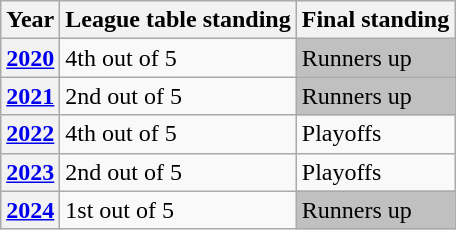<table class="wikitable">
<tr>
<th>Year</th>
<th>League table standing</th>
<th>Final standing</th>
</tr>
<tr>
<th><a href='#'>2020</a></th>
<td>4th out of 5</td>
<td style="background:silver;">Runners up</td>
</tr>
<tr>
<th><a href='#'>2021</a></th>
<td>2nd out of 5</td>
<td style="background:silver;">Runners up</td>
</tr>
<tr>
<th><a href='#'>2022</a></th>
<td>4th out of 5</td>
<td>Playoffs</td>
</tr>
<tr>
<th><a href='#'>2023</a></th>
<td>2nd out of 5</td>
<td>Playoffs</td>
</tr>
<tr>
<th><a href='#'>2024</a></th>
<td>1st out of 5</td>
<td style="background:silver;">Runners up</td>
</tr>
</table>
